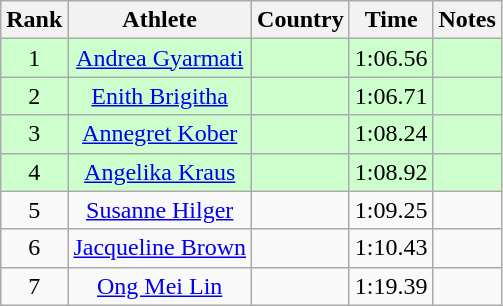<table class="wikitable sortable" style="text-align:center">
<tr>
<th>Rank</th>
<th>Athlete</th>
<th>Country</th>
<th>Time</th>
<th>Notes</th>
</tr>
<tr bgcolor=ccffcc>
<td>1</td>
<td><a href='#'>Andrea Gyarmati</a></td>
<td align=left></td>
<td>1:06.56</td>
<td></td>
</tr>
<tr bgcolor=ccffcc>
<td>2</td>
<td><a href='#'>Enith Brigitha</a></td>
<td align=left></td>
<td>1:06.71</td>
<td></td>
</tr>
<tr bgcolor=ccffcc>
<td>3</td>
<td><a href='#'>Annegret Kober</a></td>
<td align=left></td>
<td>1:08.24</td>
<td></td>
</tr>
<tr bgcolor=ccffcc>
<td>4</td>
<td><a href='#'>Angelika Kraus</a></td>
<td align=left></td>
<td>1:08.92</td>
<td></td>
</tr>
<tr>
<td>5</td>
<td><a href='#'>Susanne Hilger</a></td>
<td align=left></td>
<td>1:09.25</td>
<td></td>
</tr>
<tr>
<td>6</td>
<td><a href='#'>Jacqueline Brown</a></td>
<td align=left></td>
<td>1:10.43</td>
<td></td>
</tr>
<tr>
<td>7</td>
<td><a href='#'>Ong Mei Lin</a></td>
<td align=left></td>
<td>1:19.39</td>
<td></td>
</tr>
</table>
